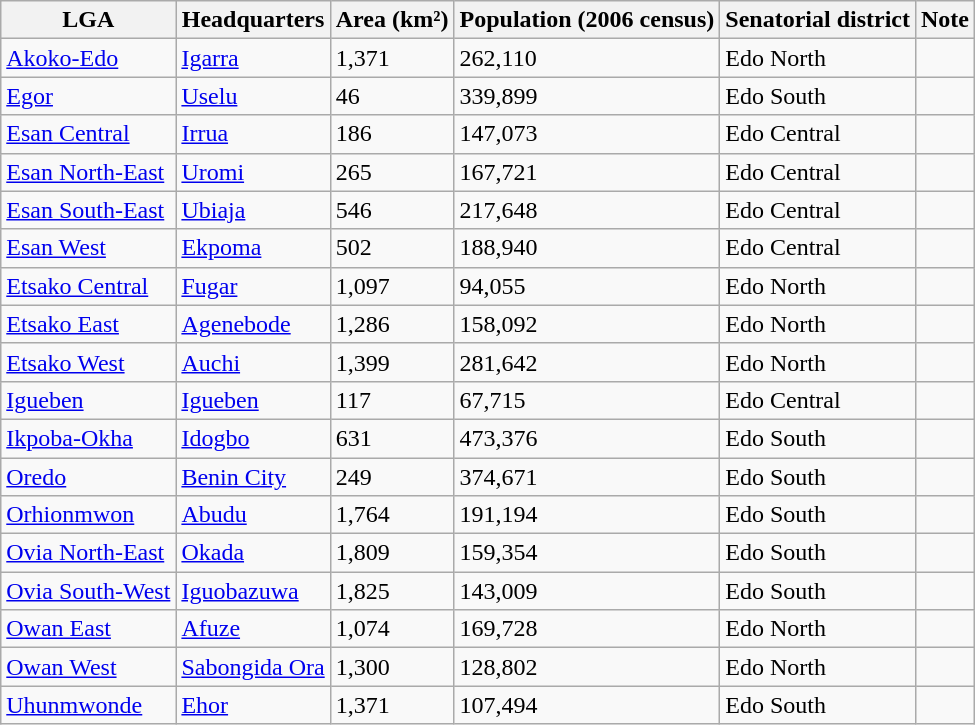<table class="wikitable sortable">
<tr>
<th>LGA</th>
<th>Headquarters</th>
<th>Area (km²)</th>
<th>Population (2006 census)</th>
<th>Senatorial district</th>
<th>Note</th>
</tr>
<tr>
<td><a href='#'>Akoko-Edo</a></td>
<td><a href='#'>Igarra</a></td>
<td>1,371</td>
<td>262,110</td>
<td>Edo North</td>
<td></td>
</tr>
<tr>
<td><a href='#'>Egor</a></td>
<td><a href='#'>Uselu</a></td>
<td>46</td>
<td>339,899</td>
<td>Edo South</td>
<td></td>
</tr>
<tr>
<td><a href='#'>Esan Central</a></td>
<td><a href='#'>Irrua</a></td>
<td>186</td>
<td>147,073</td>
<td>Edo Central</td>
<td></td>
</tr>
<tr>
<td><a href='#'>Esan North-East</a></td>
<td><a href='#'>Uromi</a></td>
<td>265</td>
<td>167,721</td>
<td>Edo Central</td>
<td></td>
</tr>
<tr>
<td><a href='#'>Esan South-East</a></td>
<td><a href='#'>Ubiaja</a></td>
<td>546</td>
<td>217,648</td>
<td>Edo Central</td>
<td></td>
</tr>
<tr>
<td><a href='#'>Esan West</a></td>
<td><a href='#'>Ekpoma</a></td>
<td>502</td>
<td>188,940</td>
<td>Edo Central</td>
<td></td>
</tr>
<tr>
<td><a href='#'>Etsako Central</a></td>
<td><a href='#'>Fugar</a></td>
<td>1,097</td>
<td>94,055</td>
<td>Edo North</td>
<td></td>
</tr>
<tr>
<td><a href='#'>Etsako East</a></td>
<td><a href='#'>Agenebode</a></td>
<td>1,286</td>
<td>158,092</td>
<td>Edo North</td>
<td></td>
</tr>
<tr>
<td><a href='#'>Etsako West</a></td>
<td><a href='#'>Auchi</a></td>
<td>1,399</td>
<td>281,642</td>
<td>Edo North</td>
<td></td>
</tr>
<tr>
<td><a href='#'>Igueben</a></td>
<td><a href='#'>Igueben</a></td>
<td>117</td>
<td>67,715</td>
<td>Edo Central</td>
<td></td>
</tr>
<tr>
<td><a href='#'>Ikpoba-Okha</a></td>
<td><a href='#'>Idogbo</a></td>
<td>631</td>
<td>473,376</td>
<td>Edo South</td>
<td></td>
</tr>
<tr>
<td><a href='#'>Oredo</a></td>
<td><a href='#'>Benin City</a></td>
<td>249</td>
<td>374,671</td>
<td>Edo South</td>
<td></td>
</tr>
<tr>
<td><a href='#'>Orhionmwon</a></td>
<td><a href='#'>Abudu</a></td>
<td>1,764</td>
<td>191,194</td>
<td>Edo South</td>
<td></td>
</tr>
<tr>
<td><a href='#'>Ovia North-East</a></td>
<td><a href='#'>Okada</a></td>
<td>1,809</td>
<td>159,354</td>
<td>Edo South</td>
<td></td>
</tr>
<tr>
<td><a href='#'>Ovia South-West</a></td>
<td><a href='#'>Iguobazuwa</a></td>
<td>1,825</td>
<td>143,009</td>
<td>Edo South</td>
<td></td>
</tr>
<tr>
<td><a href='#'>Owan East</a></td>
<td><a href='#'>Afuze</a></td>
<td>1,074</td>
<td>169,728</td>
<td>Edo North</td>
<td></td>
</tr>
<tr>
<td><a href='#'>Owan West</a></td>
<td><a href='#'>Sabongida Ora</a></td>
<td>1,300</td>
<td>128,802</td>
<td>Edo North</td>
<td></td>
</tr>
<tr>
<td><a href='#'>Uhunmwonde</a></td>
<td><a href='#'>Ehor</a></td>
<td>1,371</td>
<td>107,494</td>
<td>Edo South</td>
<td></td>
</tr>
</table>
